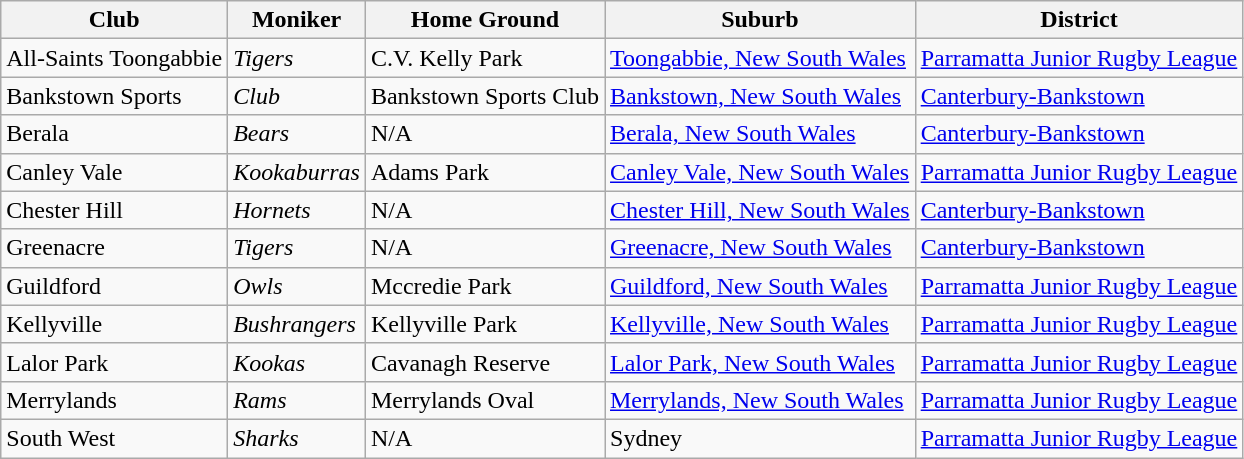<table class="wikitable">
<tr>
<th>Club</th>
<th>Moniker</th>
<th>Home Ground</th>
<th>Suburb</th>
<th>District</th>
</tr>
<tr>
<td> All-Saints Toongabbie</td>
<td><em>Tigers</em></td>
<td>C.V. Kelly Park</td>
<td><a href='#'>Toongabbie, New South Wales</a></td>
<td><a href='#'>Parramatta Junior Rugby League</a></td>
</tr>
<tr>
<td> Bankstown Sports</td>
<td><em>Club</em></td>
<td>Bankstown Sports Club</td>
<td><a href='#'>Bankstown, New South Wales</a></td>
<td><a href='#'>Canterbury-Bankstown</a></td>
</tr>
<tr>
<td> Berala</td>
<td><em>Bears</em></td>
<td>N/A</td>
<td><a href='#'>Berala, New South Wales</a></td>
<td><a href='#'>Canterbury-Bankstown</a></td>
</tr>
<tr>
<td> Canley Vale</td>
<td><em>Kookaburras</em></td>
<td>Adams Park</td>
<td><a href='#'>Canley Vale, New South Wales</a></td>
<td><a href='#'>Parramatta Junior Rugby League</a></td>
</tr>
<tr>
<td> Chester Hill</td>
<td><em>Hornets</em></td>
<td>N/A</td>
<td><a href='#'>Chester Hill, New South Wales</a></td>
<td><a href='#'>Canterbury-Bankstown</a></td>
</tr>
<tr>
<td> Greenacre</td>
<td><em>Tigers</em></td>
<td>N/A</td>
<td><a href='#'>Greenacre, New South Wales</a></td>
<td><a href='#'>Canterbury-Bankstown</a></td>
</tr>
<tr>
<td> Guildford</td>
<td><em>Owls</em></td>
<td>Mccredie Park</td>
<td><a href='#'>Guildford, New South Wales</a></td>
<td><a href='#'>Parramatta Junior Rugby League</a></td>
</tr>
<tr>
<td> Kellyville</td>
<td><em>Bushrangers</em></td>
<td>Kellyville Park</td>
<td><a href='#'>Kellyville, New South Wales</a></td>
<td><a href='#'>Parramatta Junior Rugby League</a></td>
</tr>
<tr>
<td> Lalor Park</td>
<td><em>Kookas</em></td>
<td>Cavanagh Reserve</td>
<td><a href='#'>Lalor Park, New South Wales</a></td>
<td><a href='#'>Parramatta Junior Rugby League</a></td>
</tr>
<tr>
<td> Merrylands</td>
<td><em>Rams</em></td>
<td>Merrylands Oval</td>
<td><a href='#'>Merrylands, New South Wales</a></td>
<td><a href='#'>Parramatta Junior Rugby League</a></td>
</tr>
<tr>
<td> South West</td>
<td><em>Sharks</em></td>
<td>N/A</td>
<td>Sydney</td>
<td><a href='#'>Parramatta Junior Rugby League</a></td>
</tr>
</table>
